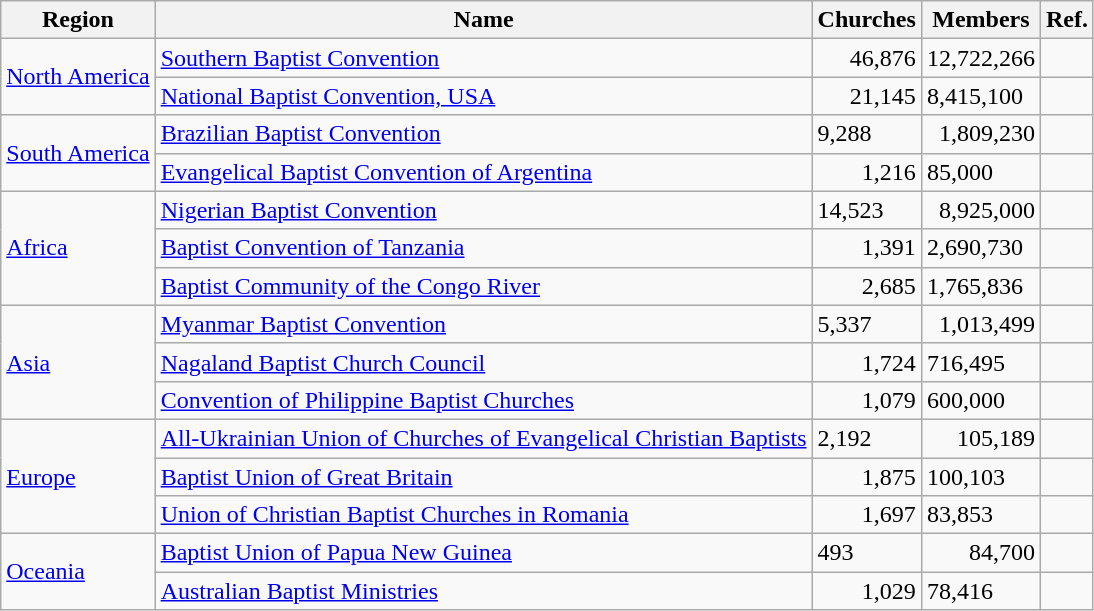<table class="wikitable col3right">
<tr>
<th>Region</th>
<th>Name</th>
<th>Churches</th>
<th>Members</th>
<th>Ref.</th>
</tr>
<tr>
<td rowspan=2><a href='#'>North America</a></td>
<td><a href='#'>Southern Baptist Convention</a></td>
<td style="text-align:right">46,876</td>
<td style="text-align:right">12,722,266</td>
<td></td>
</tr>
<tr>
<td><a href='#'>National Baptist Convention, USA</a></td>
<td style="text-align:right">21,145</td>
<td>8,415,100</td>
<td></td>
</tr>
<tr>
<td rowspan=2><a href='#'>South America</a></td>
<td><a href='#'>Brazilian Baptist Convention</a></td>
<td>9,288</td>
<td style="text-align:right">1,809,230</td>
<td></td>
</tr>
<tr>
<td><a href='#'>Evangelical Baptist Convention of Argentina</a></td>
<td style="text-align:right">1,216</td>
<td>85,000</td>
<td></td>
</tr>
<tr>
<td rowspan=3><a href='#'>Africa</a></td>
<td><a href='#'>Nigerian Baptist Convention</a></td>
<td>14,523</td>
<td style="text-align:right">8,925,000</td>
<td></td>
</tr>
<tr>
<td><a href='#'>Baptist Convention of Tanzania</a></td>
<td style="text-align:right">1,391</td>
<td>2,690,730</td>
<td></td>
</tr>
<tr>
<td><a href='#'>Baptist Community of the Congo River</a></td>
<td style="text-align:right">2,685</td>
<td>1,765,836</td>
<td></td>
</tr>
<tr>
<td rowspan=3><a href='#'>Asia</a></td>
<td><a href='#'>Myanmar Baptist Convention</a></td>
<td>5,337</td>
<td style="text-align:right">1,013,499</td>
<td></td>
</tr>
<tr>
<td><a href='#'>Nagaland Baptist Church Council</a></td>
<td style="text-align:right">1,724</td>
<td>716,495</td>
<td></td>
</tr>
<tr>
<td><a href='#'>Convention of Philippine Baptist Churches</a></td>
<td style="text-align:right">1,079</td>
<td>600,000</td>
<td></td>
</tr>
<tr>
<td rowspan=3><a href='#'>Europe</a></td>
<td><a href='#'>All-Ukrainian Union of Churches of Evangelical Christian Baptists</a></td>
<td>2,192</td>
<td style="text-align:right">105,189</td>
<td></td>
</tr>
<tr>
<td><a href='#'>Baptist Union of Great Britain</a></td>
<td style="text-align:right">1,875</td>
<td>100,103</td>
</tr>
<tr>
<td><a href='#'>Union of Christian Baptist Churches in Romania</a></td>
<td style="text-align:right">1,697</td>
<td>83,853</td>
<td></td>
</tr>
<tr>
<td rowspan=2><a href='#'>Oceania</a></td>
<td><a href='#'>Baptist Union of Papua New Guinea</a></td>
<td>493</td>
<td style="text-align:right">84,700</td>
<td></td>
</tr>
<tr>
<td><a href='#'>Australian Baptist Ministries</a></td>
<td style="text-align:right">1,029</td>
<td>78,416</td>
<td></td>
</tr>
</table>
